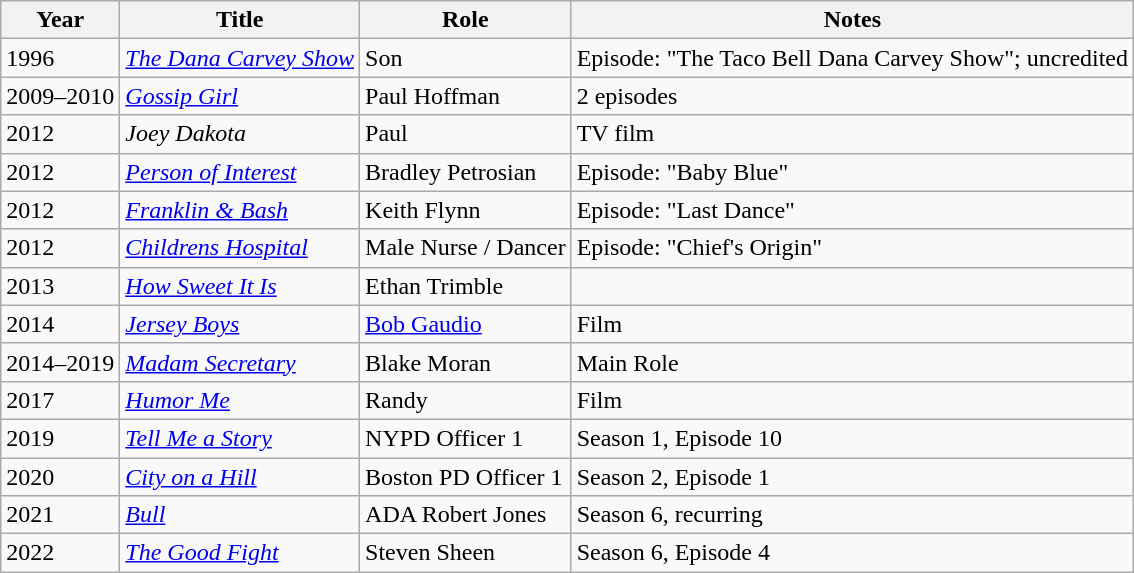<table class="wikitable sortable">
<tr>
<th>Year</th>
<th>Title</th>
<th>Role</th>
<th class="unsortable">Notes</th>
</tr>
<tr>
<td>1996</td>
<td><em><a href='#'>The Dana Carvey Show</a></em></td>
<td>Son</td>
<td>Episode: "The Taco Bell Dana Carvey Show"; uncredited</td>
</tr>
<tr>
<td>2009–2010</td>
<td><em><a href='#'>Gossip Girl</a></em></td>
<td>Paul Hoffman</td>
<td>2 episodes</td>
</tr>
<tr>
<td>2012</td>
<td><em>Joey Dakota</em></td>
<td>Paul</td>
<td>TV film</td>
</tr>
<tr>
<td>2012</td>
<td><em><a href='#'>Person of Interest</a></em></td>
<td>Bradley Petrosian</td>
<td>Episode: "Baby Blue"</td>
</tr>
<tr>
<td>2012</td>
<td><em><a href='#'>Franklin & Bash</a></em></td>
<td>Keith Flynn</td>
<td>Episode: "Last Dance"</td>
</tr>
<tr>
<td>2012</td>
<td><em><a href='#'>Childrens Hospital</a></em></td>
<td>Male Nurse / Dancer</td>
<td>Episode: "Chief's Origin"</td>
</tr>
<tr>
<td>2013</td>
<td><em><a href='#'>How Sweet It Is</a></em></td>
<td>Ethan Trimble</td>
<td></td>
</tr>
<tr>
<td>2014</td>
<td><em><a href='#'>Jersey Boys</a></em></td>
<td><a href='#'>Bob Gaudio</a></td>
<td>Film</td>
</tr>
<tr>
<td>2014–2019</td>
<td><em><a href='#'>Madam Secretary</a></em></td>
<td>Blake Moran</td>
<td>Main Role</td>
</tr>
<tr>
<td>2017</td>
<td><em><a href='#'>Humor Me</a></em></td>
<td>Randy</td>
<td>Film</td>
</tr>
<tr>
<td>2019</td>
<td><em><a href='#'>Tell Me a Story</a></em></td>
<td>NYPD Officer 1</td>
<td>Season 1, Episode 10</td>
</tr>
<tr>
<td>2020</td>
<td><em><a href='#'>City on a Hill</a></em></td>
<td>Boston PD Officer 1</td>
<td>Season 2, Episode 1</td>
</tr>
<tr>
<td>2021</td>
<td><em><a href='#'>Bull</a></em></td>
<td>ADA Robert Jones</td>
<td>Season 6, recurring</td>
</tr>
<tr>
<td>2022</td>
<td><em><a href='#'>The Good Fight</a></em></td>
<td>Steven Sheen</td>
<td>Season 6, Episode 4</td>
</tr>
</table>
